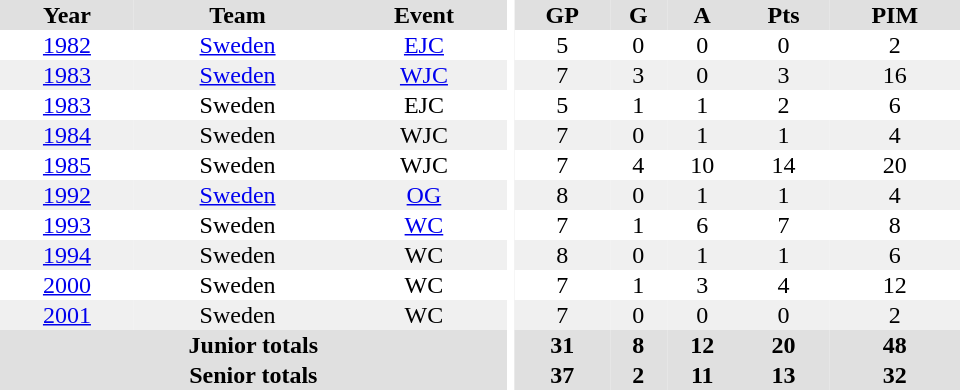<table border="0" cellpadding="1" cellspacing="0" ID="Table3" style="text-align:center; width:40em">
<tr ALIGN="center" bgcolor="#e0e0e0">
<th>Year</th>
<th>Team</th>
<th>Event</th>
<th rowspan="99" bgcolor="#ffffff"></th>
<th>GP</th>
<th>G</th>
<th>A</th>
<th>Pts</th>
<th>PIM</th>
</tr>
<tr>
<td><a href='#'>1982</a></td>
<td><a href='#'>Sweden</a></td>
<td><a href='#'>EJC</a></td>
<td>5</td>
<td>0</td>
<td>0</td>
<td>0</td>
<td>2</td>
</tr>
<tr bgcolor="#f0f0f0">
<td><a href='#'>1983</a></td>
<td><a href='#'>Sweden</a></td>
<td><a href='#'>WJC</a></td>
<td>7</td>
<td>3</td>
<td>0</td>
<td>3</td>
<td>16</td>
</tr>
<tr>
<td><a href='#'>1983</a></td>
<td>Sweden</td>
<td>EJC</td>
<td>5</td>
<td>1</td>
<td>1</td>
<td>2</td>
<td>6</td>
</tr>
<tr bgcolor="#f0f0f0">
<td><a href='#'>1984</a></td>
<td>Sweden</td>
<td>WJC</td>
<td>7</td>
<td>0</td>
<td>1</td>
<td>1</td>
<td>4</td>
</tr>
<tr>
<td><a href='#'>1985</a></td>
<td>Sweden</td>
<td>WJC</td>
<td>7</td>
<td>4</td>
<td>10</td>
<td>14</td>
<td>20</td>
</tr>
<tr bgcolor="#f0f0f0">
<td><a href='#'>1992</a></td>
<td><a href='#'>Sweden</a></td>
<td><a href='#'>OG</a></td>
<td>8</td>
<td>0</td>
<td>1</td>
<td>1</td>
<td>4</td>
</tr>
<tr>
<td><a href='#'>1993</a></td>
<td>Sweden</td>
<td><a href='#'>WC</a></td>
<td>7</td>
<td>1</td>
<td>6</td>
<td>7</td>
<td>8</td>
</tr>
<tr bgcolor="#f0f0f0">
<td><a href='#'>1994</a></td>
<td>Sweden</td>
<td>WC</td>
<td>8</td>
<td>0</td>
<td>1</td>
<td>1</td>
<td>6</td>
</tr>
<tr>
<td><a href='#'>2000</a></td>
<td>Sweden</td>
<td>WC</td>
<td>7</td>
<td>1</td>
<td>3</td>
<td>4</td>
<td>12</td>
</tr>
<tr bgcolor="#f0f0f0">
<td><a href='#'>2001</a></td>
<td>Sweden</td>
<td>WC</td>
<td>7</td>
<td>0</td>
<td>0</td>
<td>0</td>
<td>2</td>
</tr>
<tr bgcolor="#e0e0e0">
<th colspan="3">Junior totals</th>
<th>31</th>
<th>8</th>
<th>12</th>
<th>20</th>
<th>48</th>
</tr>
<tr bgcolor="#e0e0e0">
<th colspan="3">Senior totals</th>
<th>37</th>
<th>2</th>
<th>11</th>
<th>13</th>
<th>32</th>
</tr>
</table>
